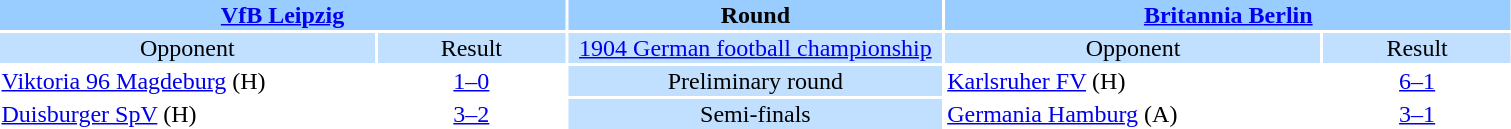<table style="width:80%; text-align:center;">
<tr style="vertical-align:top; background:#99CCFF;">
<th colspan="2"><a href='#'>VfB Leipzig</a></th>
<th style="width:20%">Round</th>
<th colspan="2"><a href='#'>Britannia Berlin</a></th>
</tr>
<tr style="vertical-align:top; background:#C1E0FF;">
<td style="width:20%">Opponent</td>
<td style="width:10%">Result</td>
<td><a href='#'>1904 German football championship</a></td>
<td style="width:20%">Opponent</td>
<td style="width:10%">Result</td>
</tr>
<tr>
<td align="left"><a href='#'>Viktoria 96 Magdeburg</a> (H)</td>
<td><a href='#'>1–0</a></td>
<td style="background:#C1E0FF;">Preliminary round</td>
<td align="left"><a href='#'>Karlsruher FV</a> (H)</td>
<td><a href='#'>6–1</a></td>
</tr>
<tr>
<td align="left"><a href='#'>Duisburger SpV</a> (H)</td>
<td><a href='#'>3–2</a> </td>
<td style="background:#C1E0FF;">Semi-finals</td>
<td align="left"><a href='#'>Germania Hamburg</a> (A)</td>
<td><a href='#'>3–1</a></td>
</tr>
</table>
